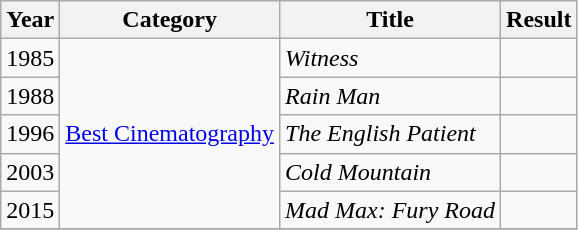<table class="wikitable">
<tr>
<th>Year</th>
<th>Category</th>
<th>Title</th>
<th>Result</th>
</tr>
<tr>
<td>1985</td>
<td rowspan=5><a href='#'>Best Cinematography</a></td>
<td><em>Witness</em></td>
<td></td>
</tr>
<tr>
<td>1988</td>
<td><em>Rain Man</em></td>
<td></td>
</tr>
<tr>
<td>1996</td>
<td><em>The English Patient</em></td>
<td></td>
</tr>
<tr>
<td>2003</td>
<td><em>Cold Mountain</em></td>
<td></td>
</tr>
<tr>
<td>2015</td>
<td><em>Mad Max: Fury Road</em></td>
<td></td>
</tr>
<tr>
</tr>
</table>
